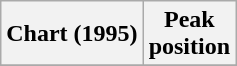<table class="wikitable sortable plainrowheaders" style="text-align:center;">
<tr>
<th scope="col">Chart (1995)</th>
<th scope="col">Peak<br>position</th>
</tr>
<tr>
</tr>
</table>
